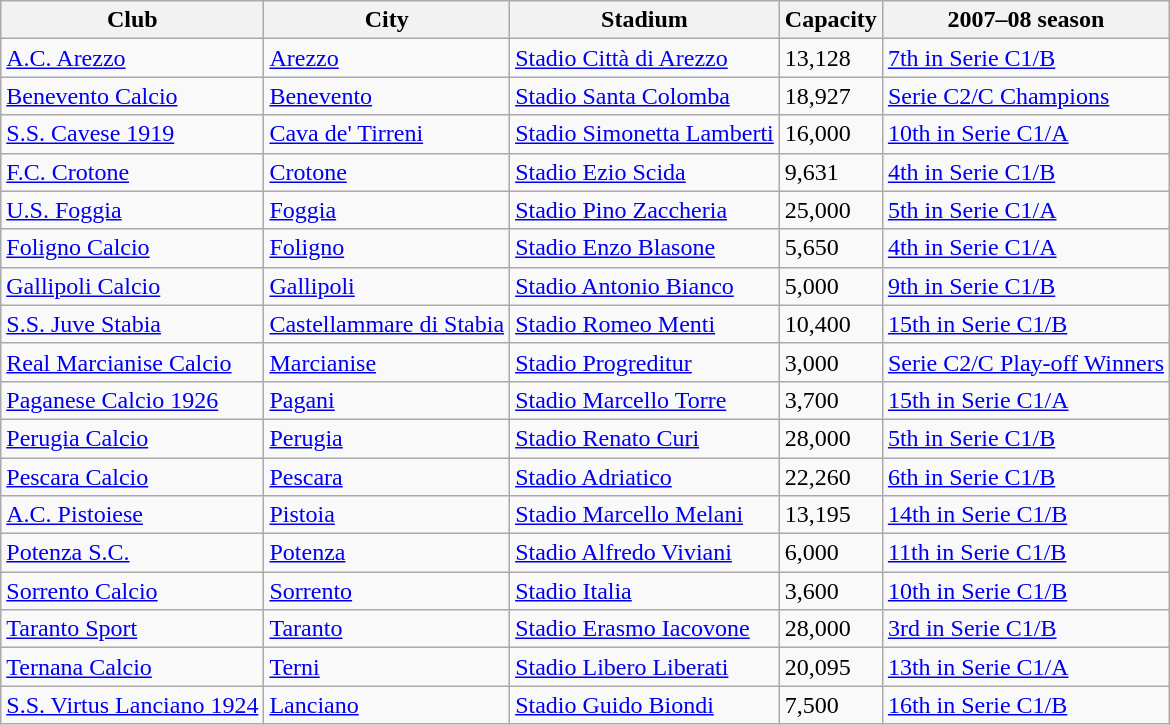<table class="wikitable sortable">
<tr>
<th>Club</th>
<th>City</th>
<th>Stadium</th>
<th>Capacity</th>
<th>2007–08 season</th>
</tr>
<tr>
<td><a href='#'>A.C. Arezzo</a></td>
<td><a href='#'>Arezzo</a></td>
<td><a href='#'>Stadio Città di Arezzo</a></td>
<td>13,128</td>
<td><a href='#'>7th in Serie C1/B</a></td>
</tr>
<tr>
<td><a href='#'>Benevento Calcio</a></td>
<td><a href='#'>Benevento</a></td>
<td><a href='#'>Stadio Santa Colomba</a></td>
<td>18,927</td>
<td><a href='#'>Serie C2/C Champions</a></td>
</tr>
<tr>
<td><a href='#'>S.S. Cavese 1919</a></td>
<td><a href='#'>Cava de' Tirreni</a></td>
<td><a href='#'>Stadio Simonetta Lamberti</a></td>
<td>16,000</td>
<td><a href='#'>10th in Serie C1/A</a></td>
</tr>
<tr>
<td><a href='#'>F.C. Crotone</a></td>
<td><a href='#'>Crotone</a></td>
<td><a href='#'>Stadio Ezio Scida</a></td>
<td>9,631</td>
<td><a href='#'>4th in Serie C1/B</a></td>
</tr>
<tr>
<td><a href='#'>U.S. Foggia</a></td>
<td><a href='#'>Foggia</a></td>
<td><a href='#'>Stadio Pino Zaccheria</a></td>
<td>25,000</td>
<td><a href='#'>5th in Serie C1/A</a></td>
</tr>
<tr>
<td><a href='#'>Foligno Calcio</a></td>
<td><a href='#'>Foligno</a></td>
<td><a href='#'>Stadio Enzo Blasone</a></td>
<td>5,650</td>
<td><a href='#'>4th in Serie C1/A</a></td>
</tr>
<tr>
<td><a href='#'>Gallipoli Calcio</a></td>
<td><a href='#'>Gallipoli</a></td>
<td><a href='#'>Stadio Antonio Bianco</a></td>
<td>5,000</td>
<td><a href='#'>9th in Serie C1/B</a></td>
</tr>
<tr>
<td><a href='#'>S.S. Juve Stabia</a></td>
<td><a href='#'>Castellammare di Stabia</a></td>
<td><a href='#'>Stadio Romeo Menti</a></td>
<td>10,400</td>
<td><a href='#'>15th in Serie C1/B</a></td>
</tr>
<tr>
<td><a href='#'>Real Marcianise Calcio</a></td>
<td><a href='#'>Marcianise</a></td>
<td><a href='#'>Stadio Progreditur</a></td>
<td>3,000</td>
<td><a href='#'>Serie C2/C Play-off Winners</a></td>
</tr>
<tr>
<td><a href='#'>Paganese Calcio 1926</a></td>
<td><a href='#'>Pagani</a></td>
<td><a href='#'>Stadio Marcello Torre</a></td>
<td>3,700</td>
<td><a href='#'>15th in Serie C1/A</a></td>
</tr>
<tr>
<td><a href='#'>Perugia Calcio</a></td>
<td><a href='#'>Perugia</a></td>
<td><a href='#'>Stadio Renato Curi</a></td>
<td>28,000</td>
<td><a href='#'>5th in Serie C1/B</a></td>
</tr>
<tr>
<td><a href='#'>Pescara Calcio</a></td>
<td><a href='#'>Pescara</a></td>
<td><a href='#'>Stadio Adriatico</a></td>
<td>22,260</td>
<td><a href='#'>6th in Serie C1/B</a></td>
</tr>
<tr>
<td><a href='#'>A.C. Pistoiese</a></td>
<td><a href='#'>Pistoia</a></td>
<td><a href='#'>Stadio Marcello Melani</a></td>
<td>13,195</td>
<td><a href='#'>14th in Serie C1/B</a></td>
</tr>
<tr>
<td><a href='#'>Potenza S.C.</a></td>
<td><a href='#'>Potenza</a></td>
<td><a href='#'>Stadio Alfredo Viviani</a></td>
<td>6,000</td>
<td><a href='#'>11th in Serie C1/B</a></td>
</tr>
<tr>
<td><a href='#'>Sorrento Calcio</a></td>
<td><a href='#'>Sorrento</a></td>
<td><a href='#'>Stadio Italia</a></td>
<td>3,600</td>
<td><a href='#'>10th in Serie C1/B</a></td>
</tr>
<tr>
<td><a href='#'>Taranto Sport</a></td>
<td><a href='#'>Taranto</a></td>
<td><a href='#'>Stadio Erasmo Iacovone</a></td>
<td>28,000</td>
<td><a href='#'>3rd in Serie C1/B</a></td>
</tr>
<tr>
<td><a href='#'>Ternana Calcio</a></td>
<td><a href='#'>Terni</a></td>
<td><a href='#'>Stadio Libero Liberati</a></td>
<td>20,095</td>
<td><a href='#'>13th in Serie C1/A</a></td>
</tr>
<tr>
<td><a href='#'>S.S. Virtus Lanciano 1924</a></td>
<td><a href='#'>Lanciano</a></td>
<td><a href='#'>Stadio Guido Biondi</a></td>
<td>7,500</td>
<td><a href='#'>16th in Serie C1/B</a></td>
</tr>
</table>
